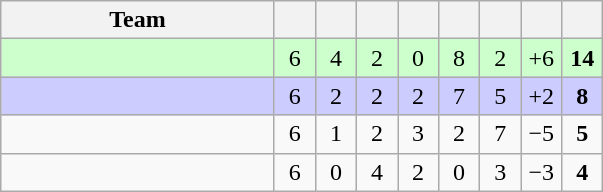<table class="wikitable" style="text-align:center">
<tr>
<th width="175">Team</th>
<th width="20"></th>
<th width="20"></th>
<th width="20"></th>
<th width="20"></th>
<th width="20"></th>
<th width="20"></th>
<th width="20"></th>
<th width="20"></th>
</tr>
<tr bgcolor=#ccffcc>
<td align=left></td>
<td>6</td>
<td>4</td>
<td>2</td>
<td>0</td>
<td>8</td>
<td>2</td>
<td>+6</td>
<td><strong>14</strong></td>
</tr>
<tr bgcolor=#ccccff>
<td align=left></td>
<td>6</td>
<td>2</td>
<td>2</td>
<td>2</td>
<td>7</td>
<td>5</td>
<td>+2</td>
<td><strong>8</strong></td>
</tr>
<tr>
<td align=left></td>
<td>6</td>
<td>1</td>
<td>2</td>
<td>3</td>
<td>2</td>
<td>7</td>
<td>−5</td>
<td><strong>5</strong></td>
</tr>
<tr>
<td align=left></td>
<td>6</td>
<td>0</td>
<td>4</td>
<td>2</td>
<td>0</td>
<td>3</td>
<td>−3</td>
<td><strong>4</strong></td>
</tr>
</table>
